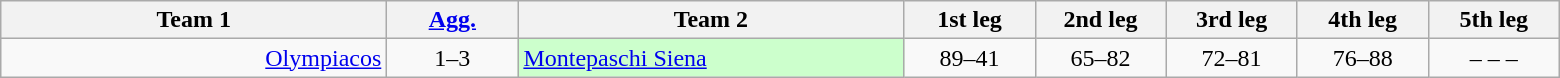<table class=wikitable style="text-align:center">
<tr>
<th width=250>Team 1</th>
<th width=80><a href='#'>Agg.</a></th>
<th width=250>Team 2</th>
<th width=80>1st leg</th>
<th width=80>2nd leg</th>
<th width=80>3rd leg</th>
<th width=80>4th leg</th>
<th width=80>5th leg</th>
</tr>
<tr>
<td align=right><a href='#'>Olympiacos</a> </td>
<td>1–3</td>
<td style="background: #ccffcc;" align=left> <a href='#'>Montepaschi Siena</a></td>
<td>89–41</td>
<td>65–82</td>
<td>72–81</td>
<td>76–88</td>
<td>– – –</td>
</tr>
</table>
